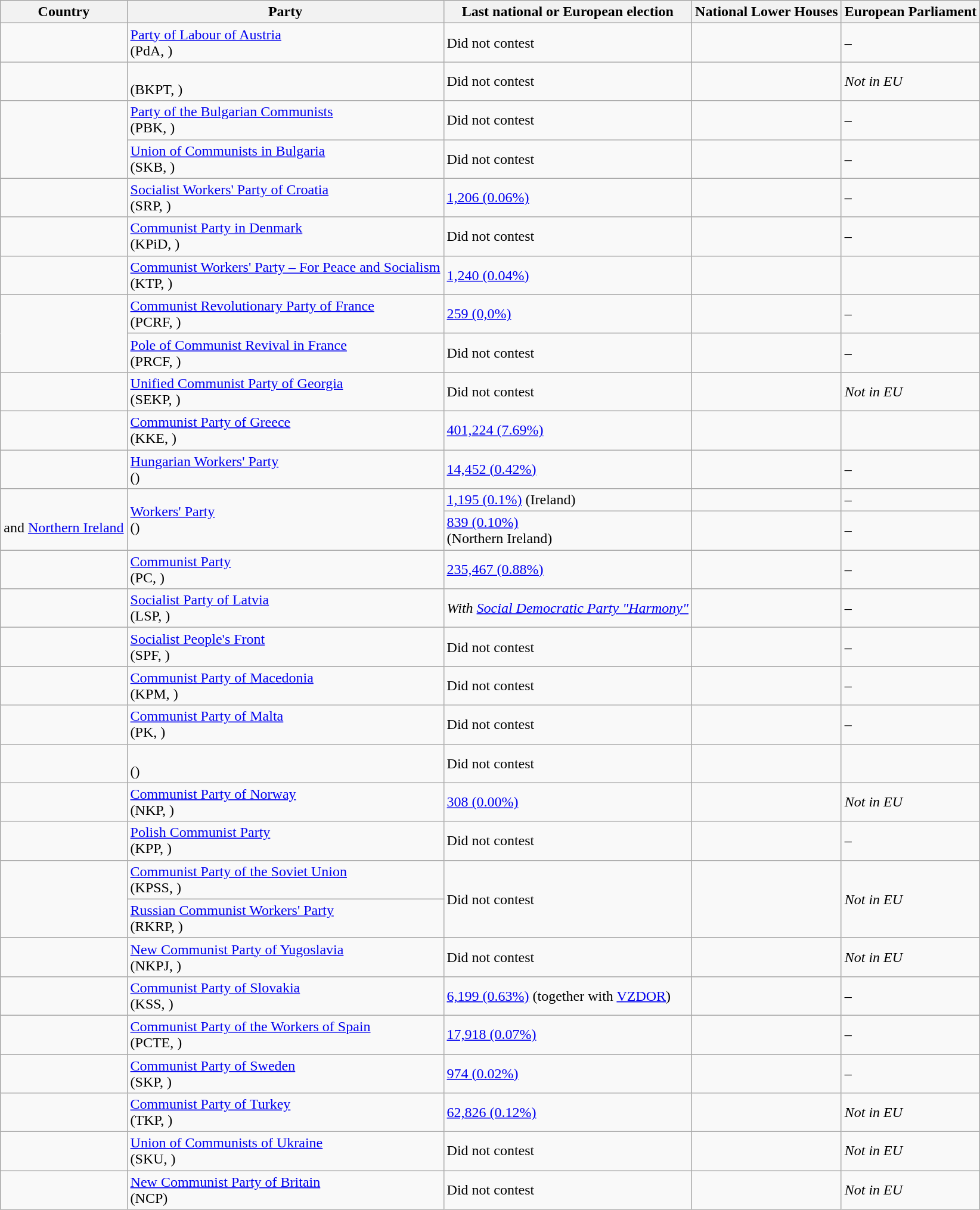<table class="wikitable">
<tr>
<th>Country</th>
<th>Party</th>
<th>Last national or European election</th>
<th>National Lower Houses</th>
<th>European Parliament</th>
</tr>
<tr>
<td></td>
<td><a href='#'>Party of Labour of Austria</a><br>(PdA, <em></em>)</td>
<td>Did not contest</td>
<td></td>
<td>–</td>
</tr>
<tr>
<td></td>
<td><br>(BKPT, <em></em>)</td>
<td>Did not contest</td>
<td></td>
<td><em>Not in EU</em></td>
</tr>
<tr>
<td rowspan="2"></td>
<td><a href='#'>Party of the Bulgarian Communists</a><br>(PBK, <em></em>)</td>
<td>Did not contest</td>
<td></td>
<td>–</td>
</tr>
<tr>
<td><a href='#'>Union of Communists in Bulgaria</a><br>(SKB, <em></em>)</td>
<td>Did not contest</td>
<td></td>
<td>–</td>
</tr>
<tr>
<td></td>
<td><a href='#'>Socialist Workers' Party of Croatia</a><br>(SRP, <em></em>)</td>
<td><a href='#'>1,206 (0.06%)</a></td>
<td></td>
<td>–</td>
</tr>
<tr>
<td></td>
<td><a href='#'>Communist Party in Denmark</a><br>(KPiD, <em></em>)</td>
<td>Did not contest</td>
<td></td>
<td>–</td>
</tr>
<tr>
<td></td>
<td><a href='#'>Communist Workers' Party – For Peace and Socialism</a><br>(KTP, <em></em>)</td>
<td><a href='#'>1,240 (0.04%)</a></td>
<td></td>
<td></td>
</tr>
<tr>
<td rowspan="2"></td>
<td><a href='#'>Communist Revolutionary Party of France</a><br>(PCRF, <em></em>)</td>
<td><a href='#'>259 (0,0%)</a></td>
<td></td>
<td>–</td>
</tr>
<tr>
<td><a href='#'>Pole of Communist Revival in France</a><br>(PRCF, <em></em>)</td>
<td>Did not contest</td>
<td></td>
<td>–</td>
</tr>
<tr>
<td></td>
<td><a href='#'>Unified Communist Party of Georgia</a><br>(SEKP, <em></em>)</td>
<td>Did not contest</td>
<td></td>
<td><em>Not in EU</em></td>
</tr>
<tr>
<td></td>
<td><a href='#'>Communist Party of Greece</a><br>(KKE, <em></em>)</td>
<td><a href='#'>401,224 (7.69%)</a></td>
<td></td>
<td></td>
</tr>
<tr>
<td></td>
<td><a href='#'>Hungarian Workers' Party</a><br>(<em></em>)</td>
<td><a href='#'>14,452 (0.42%)</a></td>
<td></td>
<td>–</td>
</tr>
<tr>
<td rowspan="2"><br>and <a href='#'>Northern Ireland</a> </td>
<td rowspan="2"><a href='#'>Workers' Party</a><br>(<em></em>)</td>
<td><a href='#'>1,195 (0.1%)</a> (Ireland)</td>
<td></td>
<td>–</td>
</tr>
<tr>
<td><a href='#'>839 (0.10%)</a><br>(Northern Ireland)</td>
<td></td>
<td>–</td>
</tr>
<tr>
<td></td>
<td><a href='#'>Communist Party</a><br>(PC, <em></em>)</td>
<td><a href='#'>235,467 (0.88%)</a></td>
<td></td>
<td>–</td>
</tr>
<tr>
<td></td>
<td><a href='#'>Socialist Party of Latvia</a><br>(LSP, <em></em>)</td>
<td><em>With <a href='#'>Social Democratic Party "Harmony"</a></em></td>
<td></td>
<td>–</td>
</tr>
<tr>
<td></td>
<td><a href='#'>Socialist People's Front</a><br>(SPF, <em></em>)</td>
<td>Did not contest</td>
<td></td>
<td>–</td>
</tr>
<tr>
<td></td>
<td><a href='#'>Communist Party of Macedonia</a><br>(KPM, <em></em>)</td>
<td>Did not contest</td>
<td></td>
<td>–</td>
</tr>
<tr>
<td></td>
<td><a href='#'>Communist Party of Malta</a><br>(PK, <em></em>)</td>
<td>Did not contest</td>
<td></td>
<td>–</td>
</tr>
<tr>
<td></td>
<td><br>(<em></em>)</td>
<td>Did not contest</td>
<td></td>
<td></td>
</tr>
<tr>
<td></td>
<td><a href='#'>Communist Party of Norway</a><br>(NKP, <em></em>)</td>
<td><a href='#'>308 (0.00%)</a></td>
<td></td>
<td><em>Not in EU</em></td>
</tr>
<tr>
<td></td>
<td><a href='#'>Polish Communist Party</a><br>(KPP, <em></em>)</td>
<td>Did not contest</td>
<td></td>
<td>–</td>
</tr>
<tr>
<td rowspan="2"></td>
<td><a href='#'>Communist Party of the Soviet Union</a><br>(KPSS, <em></em>)</td>
<td rowspan="2">Did not contest</td>
<td rowspan="2"></td>
<td rowspan="2"><em>Not in EU</em></td>
</tr>
<tr>
<td><a href='#'>Russian Communist Workers' Party</a><br>(RKRP, <em></em>)</td>
</tr>
<tr>
<td></td>
<td><a href='#'>New Communist Party of Yugoslavia</a><br>(NKPJ, <em></em>)</td>
<td>Did not contest</td>
<td></td>
<td><em>Not in EU</em></td>
</tr>
<tr>
<td></td>
<td><a href='#'>Communist Party of Slovakia</a><br>(KSS, <em></em>)</td>
<td><a href='#'>6,199 (0.63%)</a> (together with <a href='#'>VZDOR</a>)</td>
<td></td>
<td>–</td>
</tr>
<tr>
<td></td>
<td><a href='#'>Communist Party of the Workers of Spain</a><br>(PCTE, <em></em>)</td>
<td><a href='#'>17,918 (0.07%)</a></td>
<td></td>
<td>–</td>
</tr>
<tr>
<td></td>
<td><a href='#'>Communist Party of Sweden</a><br>(SKP, <em></em>)</td>
<td><a href='#'>974 (0.02%)</a></td>
<td></td>
<td>–</td>
</tr>
<tr>
<td></td>
<td><a href='#'>Communist Party of Turkey</a><br>(TKP, <em></em>)</td>
<td><a href='#'>62,826 (0.12%)</a></td>
<td></td>
<td><em>Not in EU</em></td>
</tr>
<tr>
<td></td>
<td><a href='#'>Union of Communists of Ukraine</a><br>(SKU, <em></em>)</td>
<td>Did not contest</td>
<td></td>
<td><em>Not in EU</em></td>
</tr>
<tr>
<td><br></td>
<td><a href='#'>New Communist Party of Britain</a><br>(NCP)</td>
<td>Did not contest</td>
<td></td>
<td><em>Not in EU</em></td>
</tr>
</table>
